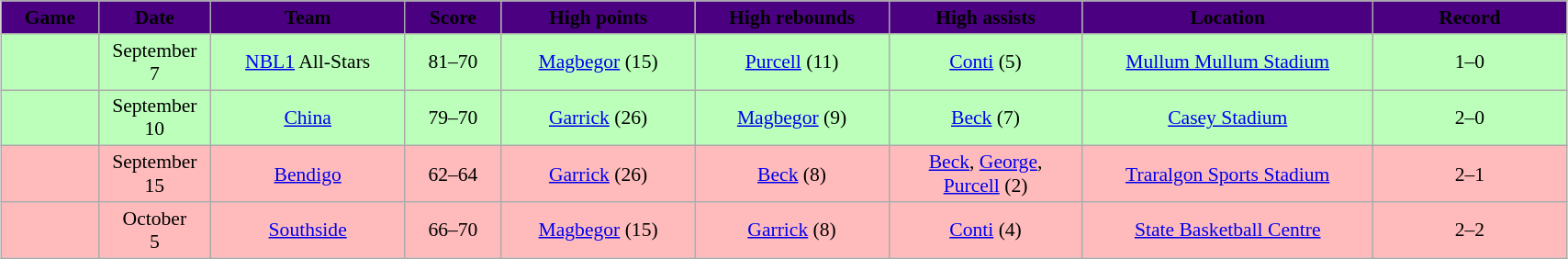<table class="wikitable" style="font-size:90%; text-align: center; width: 90%; margin:1em auto;">
<tr>
<th style="background:indigo; width: 5%;"><span>Game</span></th>
<th style="background:indigo; width: 5%;"><span>Date</span></th>
<th style="background:indigo; width: 10%;"><span>Team</span></th>
<th style="background:indigo; width: 5%;"><span>Score</span></th>
<th style="background:indigo; width: 10%;"><span>High points</span></th>
<th style="background:indigo; width: 10%;"><span>High rebounds</span></th>
<th style="background:indigo; width: 10%;"><span>High assists</span></th>
<th style="background:indigo; width: 15%;"><span>Location</span></th>
<th style="background:indigo; width: 10%;"><span>Record</span></th>
</tr>
<tr style= "background:#bfb;">
<td></td>
<td>September <br> 7</td>
<td><a href='#'>NBL1</a> All-Stars</td>
<td>81–70</td>
<td><a href='#'>Magbegor</a> (15)</td>
<td><a href='#'>Purcell</a> (11)</td>
<td><a href='#'>Conti</a> (5)</td>
<td><a href='#'>Mullum Mullum Stadium</a></td>
<td>1–0</td>
</tr>
<tr style= "background:#bfb;">
<td></td>
<td>September <br> 10</td>
<td><a href='#'>China</a></td>
<td>79–70</td>
<td><a href='#'>Garrick</a> (26)</td>
<td><a href='#'>Magbegor</a> (9)</td>
<td><a href='#'>Beck</a> (7)</td>
<td><a href='#'>Casey Stadium</a></td>
<td>2–0</td>
</tr>
<tr style= "background:#fbb;">
<td></td>
<td>September <br> 15</td>
<td><a href='#'>Bendigo</a></td>
<td>62–64</td>
<td><a href='#'>Garrick</a> (26)</td>
<td><a href='#'>Beck</a> (8)</td>
<td><a href='#'>Beck</a>, <a href='#'>George</a>,<br> <a href='#'>Purcell</a> (2)</td>
<td><a href='#'>Traralgon Sports Stadium</a></td>
<td>2–1</td>
</tr>
<tr style= "background:#fbb;">
<td></td>
<td>October <br> 5</td>
<td><a href='#'>Southside</a></td>
<td>66–70</td>
<td><a href='#'>Magbegor</a> (15)</td>
<td><a href='#'>Garrick</a> (8)</td>
<td><a href='#'>Conti</a> (4)</td>
<td><a href='#'>State Basketball Centre</a></td>
<td>2–2</td>
</tr>
</table>
